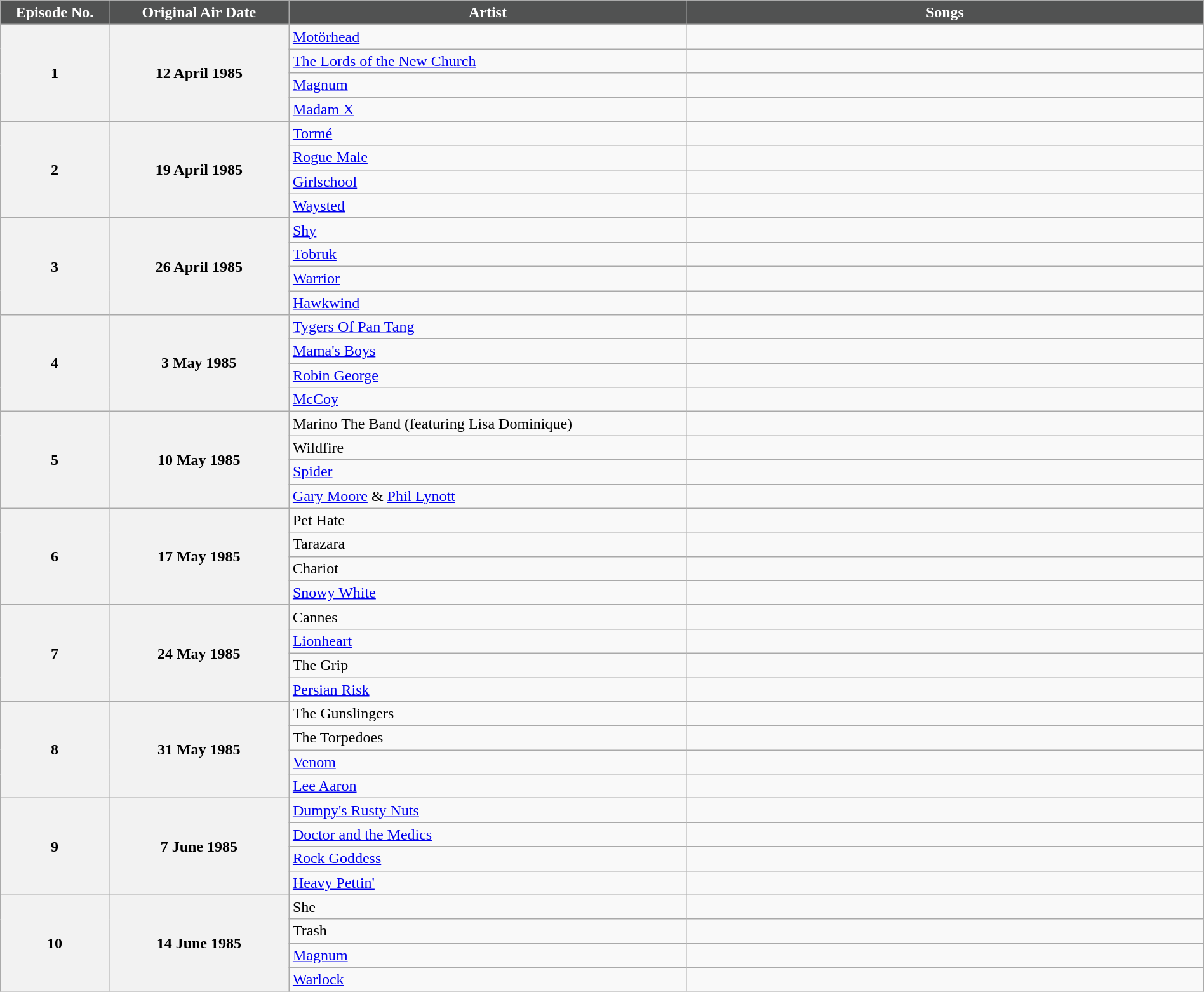<table class="wikitable plainrowheaders" style="width: 100%; margin-right: 0;">
<tr style=color:white>
<th style="background:#515252; width:9%;">Episode No.</th>
<th style="background:#515252; width:15%;">Original Air Date</th>
<th style="background:#515252; width:33%;">Artist</th>
<th style="background:#515252; width:43%;">Songs</th>
</tr>
<tr>
<th rowspan="4">1</th>
<th rowspan="4">12 April 1985</th>
<td><a href='#'>Motörhead</a></td>
<td><br></td>
</tr>
<tr>
<td><a href='#'>The Lords of the New Church</a></td>
<td></td>
</tr>
<tr>
<td><a href='#'>Magnum</a></td>
<td></td>
</tr>
<tr>
<td><a href='#'>Madam X</a></td>
<td></td>
</tr>
<tr>
<th rowspan="4">2</th>
<th rowspan="4">19 April 1985</th>
<td><a href='#'>Tormé</a></td>
<td></td>
</tr>
<tr>
<td><a href='#'>Rogue Male</a></td>
<td></td>
</tr>
<tr>
<td><a href='#'>Girlschool</a></td>
<td></td>
</tr>
<tr>
<td><a href='#'>Waysted</a></td>
<td></td>
</tr>
<tr>
<th rowspan="4">3</th>
<th rowspan="4">26 April 1985</th>
<td><a href='#'>Shy</a></td>
<td></td>
</tr>
<tr>
<td><a href='#'>Tobruk</a></td>
<td></td>
</tr>
<tr>
<td><a href='#'>Warrior</a></td>
<td></td>
</tr>
<tr>
<td><a href='#'>Hawkwind</a></td>
<td></td>
</tr>
<tr>
<th rowspan="4">4</th>
<th rowspan="4">3 May 1985</th>
<td><a href='#'>Tygers Of Pan Tang</a></td>
<td></td>
</tr>
<tr>
<td><a href='#'>Mama's Boys</a></td>
<td></td>
</tr>
<tr>
<td><a href='#'>Robin George</a></td>
<td></td>
</tr>
<tr>
<td><a href='#'>McCoy</a></td>
<td></td>
</tr>
<tr>
<th rowspan="4">5</th>
<th rowspan="4">10 May 1985</th>
<td>Marino The Band (featuring Lisa Dominique)</td>
<td></td>
</tr>
<tr>
<td>Wildfire</td>
<td></td>
</tr>
<tr>
<td><a href='#'>Spider</a></td>
<td></td>
</tr>
<tr>
<td><a href='#'>Gary Moore</a> & <a href='#'>Phil Lynott</a></td>
<td></td>
</tr>
<tr>
<th rowspan="4">6</th>
<th rowspan="4">17 May 1985</th>
<td>Pet Hate</td>
<td></td>
</tr>
<tr>
<td>Tarazara</td>
<td></td>
</tr>
<tr>
<td>Chariot</td>
<td></td>
</tr>
<tr>
<td><a href='#'>Snowy White</a></td>
<td></td>
</tr>
<tr>
<th rowspan="4">7</th>
<th rowspan="4">24 May 1985</th>
<td>Cannes</td>
<td></td>
</tr>
<tr>
<td><a href='#'>Lionheart</a></td>
<td></td>
</tr>
<tr>
<td>The Grip</td>
<td></td>
</tr>
<tr>
<td><a href='#'>Persian Risk</a></td>
<td></td>
</tr>
<tr>
<th rowspan="4">8</th>
<th rowspan="4">31 May 1985</th>
<td>The Gunslingers</td>
<td></td>
</tr>
<tr>
<td>The Torpedoes</td>
<td></td>
</tr>
<tr>
<td><a href='#'>Venom</a></td>
<td></td>
</tr>
<tr>
<td><a href='#'>Lee Aaron</a></td>
<td></td>
</tr>
<tr>
<th rowspan="4">9</th>
<th rowspan="4">7 June 1985</th>
<td><a href='#'>Dumpy's Rusty Nuts</a></td>
<td></td>
</tr>
<tr>
<td><a href='#'>Doctor and the Medics</a></td>
<td></td>
</tr>
<tr>
<td><a href='#'>Rock Goddess</a></td>
<td></td>
</tr>
<tr>
<td><a href='#'>Heavy Pettin'</a></td>
<td></td>
</tr>
<tr>
<th rowspan="4">10</th>
<th rowspan="4">14 June 1985</th>
<td>She</td>
<td></td>
</tr>
<tr>
<td>Trash</td>
<td></td>
</tr>
<tr>
<td><a href='#'>Magnum</a></td>
<td></td>
</tr>
<tr>
<td><a href='#'>Warlock</a></td>
<td></td>
</tr>
</table>
